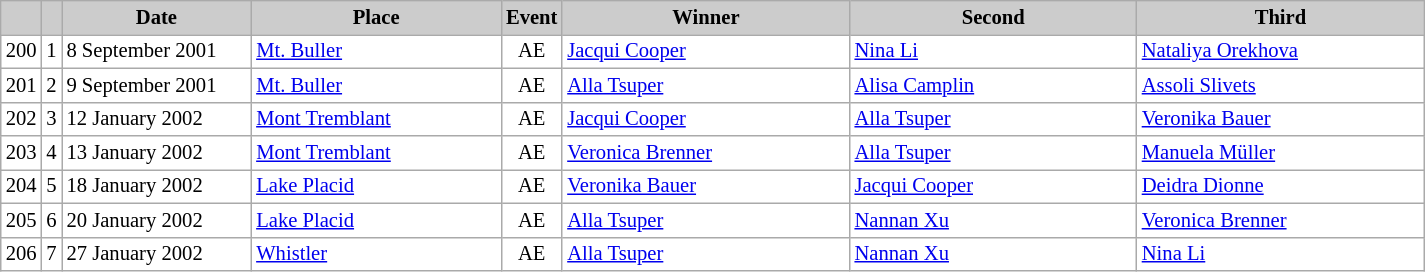<table class="wikitable plainrowheaders" style="background:#fff; font-size:86%; line-height:16px; border:grey solid 1px; border-collapse:collapse;">
<tr style="background:#ccc; text-align:center;">
<th scope="col" style="background:#ccc; width=20 px;"></th>
<th scope="col" style="background:#ccc; width=30 px;"></th>
<th scope="col" style="background:#ccc; width:120px;">Date</th>
<th scope="col" style="background:#ccc; width:160px;">Place</th>
<th scope="col" style="background:#ccc; width:15px;">Event</th>
<th scope="col" style="background:#ccc; width:185px;">Winner</th>
<th scope="col" style="background:#ccc; width:185px;">Second</th>
<th scope="col" style="background:#ccc; width:185px;">Third</th>
</tr>
<tr>
<td align=center>200</td>
<td align=center>1</td>
<td>8 September 2001</td>
<td> <a href='#'>Mt. Buller</a></td>
<td align=center>AE</td>
<td> <a href='#'>Jacqui Cooper</a></td>
<td> <a href='#'>Nina Li</a></td>
<td> <a href='#'>Nataliya Orekhova</a></td>
</tr>
<tr>
<td align=center>201</td>
<td align=center>2</td>
<td>9 September 2001</td>
<td> <a href='#'>Mt. Buller</a></td>
<td align=center>AE</td>
<td> <a href='#'>Alla Tsuper</a></td>
<td> <a href='#'>Alisa Camplin</a></td>
<td> <a href='#'>Assoli Slivets</a></td>
</tr>
<tr>
<td align=center>202</td>
<td align=center>3</td>
<td>12 January 2002</td>
<td> <a href='#'>Mont Tremblant</a></td>
<td align=center>AE</td>
<td> <a href='#'>Jacqui Cooper</a></td>
<td> <a href='#'>Alla Tsuper</a></td>
<td> <a href='#'>Veronika Bauer</a></td>
</tr>
<tr>
<td align=center>203</td>
<td align=center>4</td>
<td>13 January 2002</td>
<td> <a href='#'>Mont Tremblant</a></td>
<td align=center>AE</td>
<td> <a href='#'>Veronica Brenner</a></td>
<td> <a href='#'>Alla Tsuper</a></td>
<td> <a href='#'>Manuela Müller</a></td>
</tr>
<tr>
<td align=center>204</td>
<td align=center>5</td>
<td>18 January 2002</td>
<td> <a href='#'>Lake Placid</a></td>
<td align=center>AE</td>
<td> <a href='#'>Veronika Bauer</a></td>
<td> <a href='#'>Jacqui Cooper</a></td>
<td> <a href='#'>Deidra Dionne</a></td>
</tr>
<tr>
<td align=center>205</td>
<td align=center>6</td>
<td>20 January 2002</td>
<td> <a href='#'>Lake Placid</a></td>
<td align=center>AE</td>
<td> <a href='#'>Alla Tsuper</a></td>
<td> <a href='#'>Nannan Xu</a></td>
<td> <a href='#'>Veronica Brenner</a></td>
</tr>
<tr>
<td align=center>206</td>
<td align=center>7</td>
<td>27 January 2002</td>
<td> <a href='#'>Whistler</a></td>
<td align=center>AE</td>
<td> <a href='#'>Alla Tsuper</a></td>
<td> <a href='#'>Nannan Xu</a></td>
<td> <a href='#'>Nina Li</a></td>
</tr>
</table>
